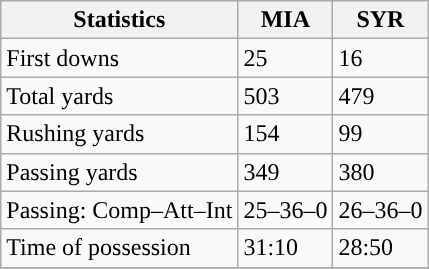<table class="wikitable" style="float: left;">
<tr>
<th>Statistics</th>
<th>MIA</th>
<th>SYR</th>
</tr>
<tr>
<td>First downs</td>
<td>25</td>
<td>16</td>
</tr>
<tr>
<td>Total yards</td>
<td>503</td>
<td>479</td>
</tr>
<tr>
<td>Rushing yards</td>
<td>154</td>
<td>99</td>
</tr>
<tr>
<td>Passing yards</td>
<td>349</td>
<td>380</td>
</tr>
<tr>
<td>Passing: Comp–Att–Int</td>
<td>25–36–0</td>
<td>26–36–0</td>
</tr>
<tr>
<td>Time of possession</td>
<td>31:10</td>
<td>28:50</td>
</tr>
<tr>
</tr>
</table>
